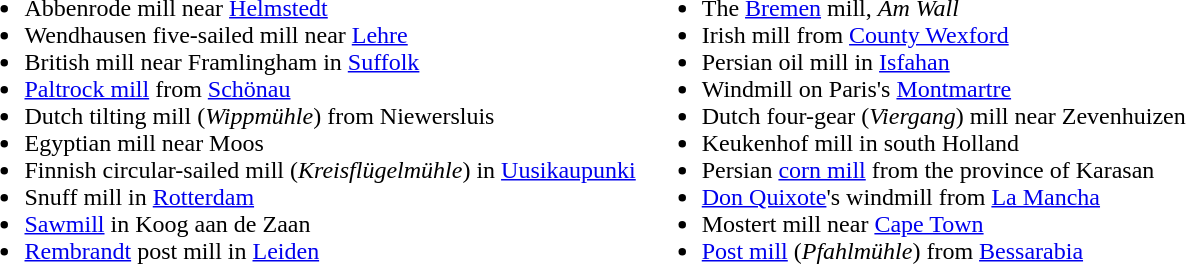<table>
<tr>
<td><br><ul><li>Abbenrode mill near <a href='#'>Helmstedt</a></li><li>Wendhausen five-sailed mill near <a href='#'>Lehre</a></li><li>British mill near Framlingham in <a href='#'>Suffolk</a></li><li><a href='#'>Paltrock mill</a> from <a href='#'>Schönau</a></li><li>Dutch tilting mill (<em>Wippmühle</em>) from Niewersluis</li><li>Egyptian mill near Moos</li><li>Finnish circular-sailed mill (<em>Kreisflügelmühle</em>) in <a href='#'>Uusikaupunki</a></li><li>Snuff mill in <a href='#'>Rotterdam</a></li><li><a href='#'>Sawmill</a> in Koog aan de Zaan</li><li><a href='#'>Rembrandt</a> post mill in <a href='#'>Leiden</a></li></ul></td>
<td><br><ul><li>The <a href='#'>Bremen</a> mill, <em>Am Wall</em></li><li>Irish mill from <a href='#'>County Wexford</a></li><li>Persian oil mill in <a href='#'>Isfahan</a></li><li>Windmill on Paris's <a href='#'>Montmartre</a></li><li>Dutch four-gear (<em>Viergang</em>) mill near Zevenhuizen</li><li>Keukenhof mill in south Holland</li><li>Persian <a href='#'>corn mill</a> from the province of Karasan</li><li><a href='#'>Don Quixote</a>'s windmill from <a href='#'>La Mancha</a></li><li>Mostert mill near <a href='#'>Cape Town</a></li><li><a href='#'>Post mill</a> (<em>Pfahlmühle</em>) from <a href='#'>Bessarabia</a></li></ul></td>
</tr>
</table>
